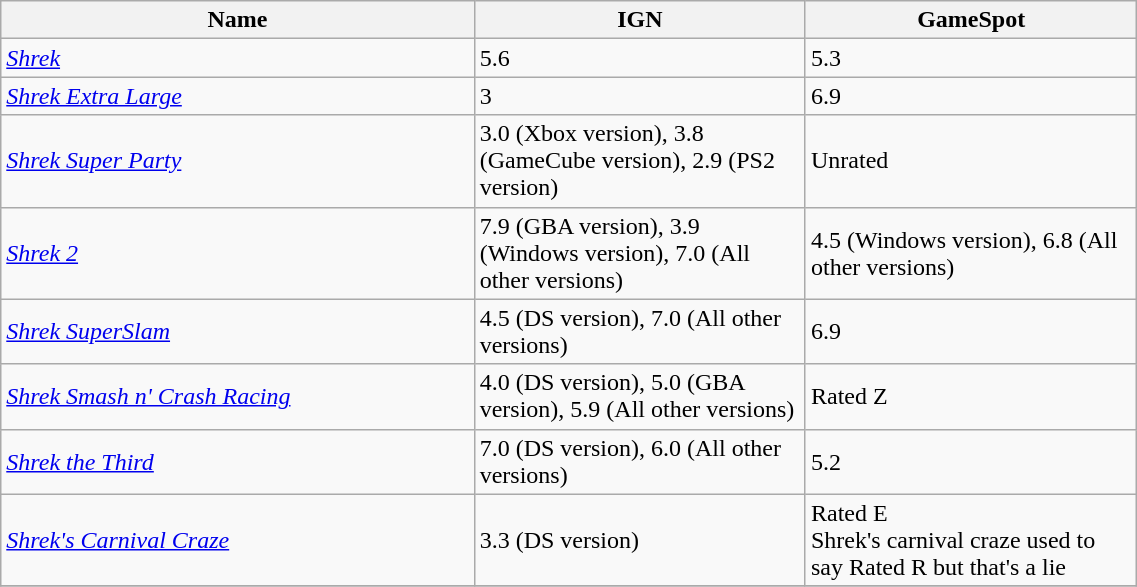<table class="wikitable sortable" width="60%">
<tr>
<th width="41.66%" align="left">Name</th>
<th width="29.16%" align="left">IGN</th>
<th width="29.16%" align="left">GameSpot</th>
</tr>
<tr>
<td><em><a href='#'>Shrek</a></em></td>
<td>5.6</td>
<td>5.3</td>
</tr>
<tr>
<td><em><a href='#'>Shrek Extra Large</a></em></td>
<td>3</td>
<td>6.9</td>
</tr>
<tr>
<td><em><a href='#'>Shrek Super Party</a></em></td>
<td>3.0 (Xbox version), 3.8 (GameCube version), 2.9 (PS2 version)</td>
<td>Unrated</td>
</tr>
<tr>
<td><em><a href='#'>Shrek 2</a></em></td>
<td>7.9 (GBA version), 3.9 (Windows version), 7.0 (All other versions)</td>
<td>4.5 (Windows version), 6.8 (All other versions)</td>
</tr>
<tr>
<td><em><a href='#'>Shrek SuperSlam</a></em></td>
<td>4.5 (DS version), 7.0 (All other versions)</td>
<td>6.9</td>
</tr>
<tr>
<td><em><a href='#'>Shrek Smash n' Crash Racing</a></em></td>
<td>4.0 (DS version), 5.0 (GBA version), 5.9 (All other versions)</td>
<td>Rated Z</td>
</tr>
<tr>
<td><em><a href='#'>Shrek the Third</a></em></td>
<td>7.0 (DS version), 6.0 (All other versions)</td>
<td>5.2</td>
</tr>
<tr>
<td><em><a href='#'>Shrek's Carnival Craze</a></em></td>
<td>3.3 (DS version)</td>
<td>Rated E<br>Shrek's carnival craze used to say Rated R but that's a lie</td>
</tr>
<tr>
</tr>
</table>
